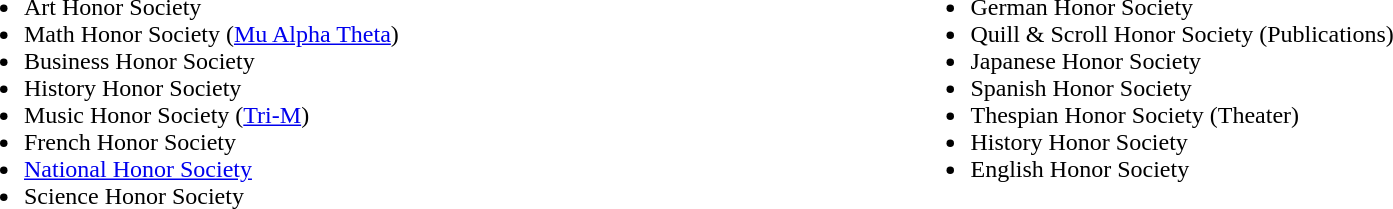<table width="100%">
<tr ---->
<td width="50%" valign="top"><br><table>
<tr ---->
<td></td>
</tr>
<tr ---->
<td><br><ul><li>Art Honor Society</li><li>Math Honor Society (<a href='#'>Mu Alpha Theta</a>)</li><li>Business Honor Society</li><li>History Honor Society</li><li>Music Honor Society (<a href='#'>Tri-M</a>)</li><li>French Honor Society</li><li><a href='#'>National Honor Society</a></li><li>Science Honor Society</li></ul></td>
</tr>
</table>
</td>
<td width="50%" valign="top"><br><table>
<tr ---->
<td></td>
</tr>
<tr ---->
<td><br><ul><li>German Honor Society</li><li>Quill & Scroll Honor Society (Publications)</li><li>Japanese Honor Society</li><li>Spanish Honor Society</li><li>Thespian Honor Society (Theater)</li><li>History Honor Society</li><li>English Honor Society</li></ul></td>
</tr>
</table>
</td>
</tr>
</table>
